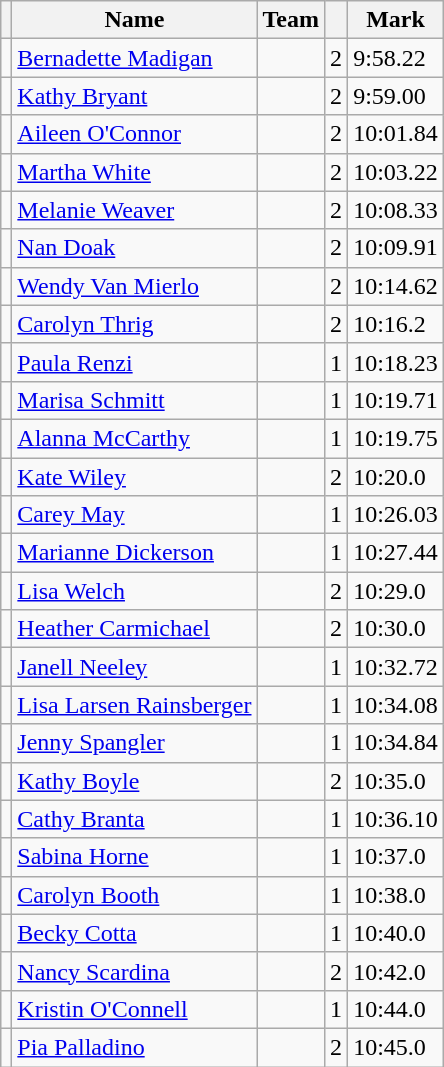<table class=wikitable>
<tr>
<th></th>
<th>Name</th>
<th>Team</th>
<th></th>
<th>Mark</th>
</tr>
<tr>
<td></td>
<td><a href='#'>Bernadette Madigan</a></td>
<td></td>
<td>2</td>
<td>9:58.22</td>
</tr>
<tr>
<td></td>
<td><a href='#'>Kathy Bryant</a></td>
<td></td>
<td>2</td>
<td>9:59.00</td>
</tr>
<tr>
<td></td>
<td><a href='#'>Aileen O'Connor</a></td>
<td></td>
<td>2</td>
<td>10:01.84</td>
</tr>
<tr>
<td></td>
<td><a href='#'>Martha White</a></td>
<td></td>
<td>2</td>
<td>10:03.22</td>
</tr>
<tr>
<td></td>
<td><a href='#'>Melanie Weaver</a></td>
<td></td>
<td>2</td>
<td>10:08.33</td>
</tr>
<tr>
<td></td>
<td><a href='#'>Nan Doak</a></td>
<td></td>
<td>2</td>
<td>10:09.91</td>
</tr>
<tr>
<td></td>
<td><a href='#'>Wendy Van Mierlo</a></td>
<td></td>
<td>2</td>
<td>10:14.62</td>
</tr>
<tr>
<td></td>
<td><a href='#'>Carolyn Thrig</a></td>
<td></td>
<td>2</td>
<td>10:16.2</td>
</tr>
<tr>
<td></td>
<td><a href='#'>Paula Renzi</a></td>
<td></td>
<td>1</td>
<td>10:18.23</td>
</tr>
<tr>
<td></td>
<td><a href='#'>Marisa Schmitt</a></td>
<td></td>
<td>1</td>
<td>10:19.71</td>
</tr>
<tr>
<td></td>
<td><a href='#'>Alanna McCarthy</a></td>
<td></td>
<td>1</td>
<td>10:19.75</td>
</tr>
<tr>
<td></td>
<td><a href='#'>Kate Wiley</a></td>
<td></td>
<td>2</td>
<td>10:20.0</td>
</tr>
<tr>
<td></td>
<td><a href='#'>Carey May</a></td>
<td></td>
<td>1</td>
<td>10:26.03</td>
</tr>
<tr>
<td></td>
<td><a href='#'>Marianne Dickerson</a></td>
<td></td>
<td>1</td>
<td>10:27.44</td>
</tr>
<tr>
<td></td>
<td><a href='#'>Lisa Welch</a></td>
<td></td>
<td>2</td>
<td>10:29.0</td>
</tr>
<tr>
<td></td>
<td><a href='#'>Heather Carmichael</a></td>
<td></td>
<td>2</td>
<td>10:30.0</td>
</tr>
<tr>
<td></td>
<td><a href='#'>Janell Neeley</a></td>
<td></td>
<td>1</td>
<td>10:32.72</td>
</tr>
<tr>
<td></td>
<td><a href='#'>Lisa Larsen Rainsberger</a></td>
<td></td>
<td>1</td>
<td>10:34.08</td>
</tr>
<tr>
<td></td>
<td><a href='#'>Jenny Spangler</a></td>
<td></td>
<td>1</td>
<td>10:34.84</td>
</tr>
<tr>
<td></td>
<td><a href='#'>Kathy Boyle</a></td>
<td></td>
<td>2</td>
<td>10:35.0</td>
</tr>
<tr>
<td></td>
<td><a href='#'>Cathy Branta</a></td>
<td></td>
<td>1</td>
<td>10:36.10</td>
</tr>
<tr>
<td></td>
<td><a href='#'>Sabina Horne</a></td>
<td></td>
<td>1</td>
<td>10:37.0</td>
</tr>
<tr>
<td></td>
<td><a href='#'>Carolyn Booth</a></td>
<td></td>
<td>1</td>
<td>10:38.0</td>
</tr>
<tr>
<td></td>
<td><a href='#'>Becky Cotta</a></td>
<td></td>
<td>1</td>
<td>10:40.0</td>
</tr>
<tr>
<td></td>
<td><a href='#'>Nancy Scardina</a></td>
<td></td>
<td>2</td>
<td>10:42.0</td>
</tr>
<tr>
<td></td>
<td><a href='#'>Kristin O'Connell</a></td>
<td></td>
<td>1</td>
<td>10:44.0</td>
</tr>
<tr>
<td></td>
<td><a href='#'>Pia Palladino</a></td>
<td></td>
<td>2</td>
<td>10:45.0</td>
</tr>
</table>
